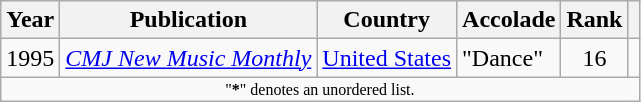<table class="wikitable sortable" style="margin:0em 1em 1em 0pt">
<tr>
<th>Year</th>
<th>Publication</th>
<th>Country</th>
<th>Accolade</th>
<th>Rank</th>
<th class=unsortable></th>
</tr>
<tr>
<td align=center>1995</td>
<td><em><a href='#'>CMJ New Music Monthly</a></em></td>
<td><a href='#'>United States</a></td>
<td>"Dance"</td>
<td align=center>16</td>
<td></td>
</tr>
<tr class="sortbottom">
<td colspan=6 style=font-size:8pt; align=center>"<strong>*</strong>" denotes an unordered list.</td>
</tr>
</table>
